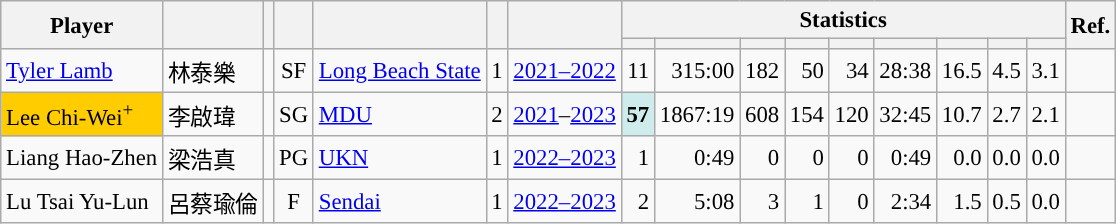<table class="wikitable sortable" style="font-size:95%; text-align:right;">
<tr>
<th rowspan="2">Player</th>
<th rowspan="2"></th>
<th rowspan="2"></th>
<th rowspan="2"></th>
<th rowspan="2"></th>
<th rowspan="2"></th>
<th rowspan="2"></th>
<th colspan="9">Statistics</th>
<th rowspan="2">Ref.</th>
</tr>
<tr>
<th></th>
<th></th>
<th></th>
<th></th>
<th></th>
<th></th>
<th></th>
<th></th>
<th></th>
</tr>
<tr>
<td align="left"><a href='#'>Tyler Lamb</a></td>
<td align="left">林泰樂</td>
<td align="center"></td>
<td align="center">SF</td>
<td align="left"><a href='#'>Long Beach State</a></td>
<td align="center">1</td>
<td align="center"><a href='#'>2021–2022</a></td>
<td>11</td>
<td>315:00</td>
<td>182</td>
<td>50</td>
<td>34</td>
<td>28:38</td>
<td>16.5</td>
<td>4.5</td>
<td>3.1</td>
<td align="center"></td>
</tr>
<tr>
<td align="left" bgcolor="#FFCC00">Lee Chi-Wei<sup>+</sup></td>
<td align="left">李啟瑋</td>
<td align="center"></td>
<td align="center">SG</td>
<td align="left"><a href='#'>MDU</a></td>
<td align="center">2</td>
<td align="center"><a href='#'>2021</a>–<a href='#'>2023</a></td>
<td bgcolor="#CFECEC"><strong>57</strong></td>
<td>1867:19</td>
<td>608</td>
<td>154</td>
<td>120</td>
<td>32:45</td>
<td>10.7</td>
<td>2.7</td>
<td>2.1</td>
<td align="center"></td>
</tr>
<tr>
<td align="left">Liang Hao-Zhen</td>
<td align="left">梁浩真</td>
<td align="center"></td>
<td align="center">PG</td>
<td align="left"><a href='#'>UKN</a></td>
<td align="center">1</td>
<td align="center"><a href='#'>2022–2023</a></td>
<td>1</td>
<td>0:49</td>
<td>0</td>
<td>0</td>
<td>0</td>
<td>0:49</td>
<td>0.0</td>
<td>0.0</td>
<td>0.0</td>
<td align="center"></td>
</tr>
<tr>
<td align="left">Lu Tsai Yu-Lun</td>
<td align="left">呂蔡瑜倫</td>
<td align="center"></td>
<td align="center">F</td>
<td align="left"><a href='#'>Sendai</a></td>
<td align="center">1</td>
<td align="center"><a href='#'>2022–2023</a></td>
<td>2</td>
<td>5:08</td>
<td>3</td>
<td>1</td>
<td>0</td>
<td>2:34</td>
<td>1.5</td>
<td>0.5</td>
<td>0.0</td>
<td align="center"></td>
</tr>
</table>
